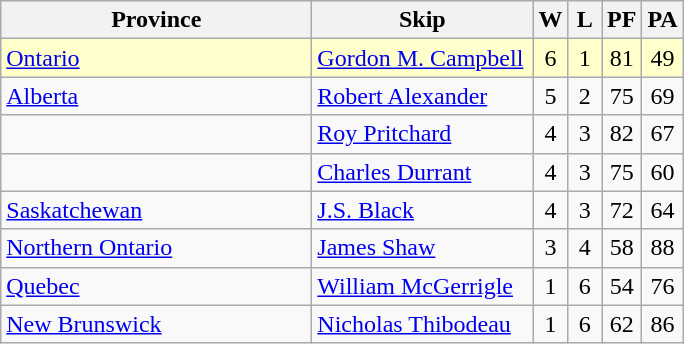<table class=wikitable style="text-align:center;">
<tr>
<th bgcolor="#efefef" width="200">Province</th>
<th bgcolor="#efefef" width="140">Skip</th>
<th bgcolor="#efefef" width="15">W</th>
<th bgcolor="#efefef" width="15">L</th>
<th bgcolor="#efefef" width="15">PF</th>
<th bgcolor="#efefef" width="15">PA</th>
</tr>
<tr bgcolor=#ffffcc>
<td style="text-align:left;"><a href='#'>Ontario</a></td>
<td style="text-align:left;"><a href='#'>Gordon M. Campbell</a></td>
<td>6</td>
<td>1</td>
<td>81</td>
<td>49</td>
</tr>
<tr>
<td style="text-align:left;"><a href='#'>Alberta</a></td>
<td style="text-align:left;"><a href='#'>Robert Alexander</a></td>
<td>5</td>
<td>2</td>
<td>75</td>
<td>69</td>
</tr>
<tr>
<td style="text-align:left;"></td>
<td style="text-align:left;"><a href='#'>Roy Pritchard</a></td>
<td>4</td>
<td>3</td>
<td>82</td>
<td>67</td>
</tr>
<tr>
<td style="text-align:left;"></td>
<td style="text-align:left;"><a href='#'>Charles Durrant</a></td>
<td>4</td>
<td>3</td>
<td>75</td>
<td>60</td>
</tr>
<tr>
<td style="text-align:left;"><a href='#'>Saskatchewan</a></td>
<td style="text-align:left;"><a href='#'>J.S. Black</a></td>
<td>4</td>
<td>3</td>
<td>72</td>
<td>64</td>
</tr>
<tr>
<td style="text-align:left;"><a href='#'>Northern Ontario</a></td>
<td style="text-align:left;"><a href='#'>James Shaw</a></td>
<td>3</td>
<td>4</td>
<td>58</td>
<td>88</td>
</tr>
<tr>
<td style="text-align:left;"><a href='#'>Quebec</a></td>
<td style="text-align:left;"><a href='#'>William McGerrigle</a></td>
<td>1</td>
<td>6</td>
<td>54</td>
<td>76</td>
</tr>
<tr>
<td style="text-align:left;"><a href='#'>New Brunswick</a></td>
<td style="text-align:left;"><a href='#'>Nicholas Thibodeau</a></td>
<td>1</td>
<td>6</td>
<td>62</td>
<td>86</td>
</tr>
</table>
